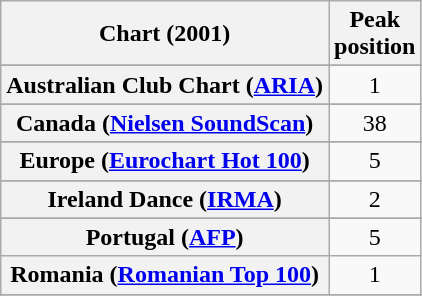<table class="wikitable sortable plainrowheaders" style="text-align:center">
<tr>
<th scope="col">Chart (2001)</th>
<th scope="col">Peak<br>position</th>
</tr>
<tr>
</tr>
<tr>
<th scope="row">Australian Club Chart (<a href='#'>ARIA</a>)</th>
<td>1</td>
</tr>
<tr>
</tr>
<tr>
</tr>
<tr>
</tr>
<tr>
</tr>
<tr>
<th scope="row">Canada (<a href='#'>Nielsen SoundScan</a>)</th>
<td>38</td>
</tr>
<tr>
</tr>
<tr>
<th scope="row">Europe (<a href='#'>Eurochart Hot 100</a>)</th>
<td>5</td>
</tr>
<tr>
</tr>
<tr>
</tr>
<tr>
</tr>
<tr>
</tr>
<tr>
<th scope="row">Ireland Dance (<a href='#'>IRMA</a>)</th>
<td>2</td>
</tr>
<tr>
</tr>
<tr>
</tr>
<tr>
</tr>
<tr>
</tr>
<tr>
</tr>
<tr>
<th scope="row">Portugal (<a href='#'>AFP</a>)</th>
<td>5</td>
</tr>
<tr>
<th scope="row">Romania (<a href='#'>Romanian Top 100</a>)</th>
<td>1</td>
</tr>
<tr>
</tr>
<tr>
</tr>
<tr>
</tr>
<tr>
</tr>
<tr>
</tr>
<tr>
</tr>
</table>
